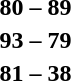<table style="text-align:center">
<tr>
<th width=200></th>
<th width=100></th>
<th width=200></th>
</tr>
<tr>
<td align=right></td>
<td><strong>80 – 89</strong></td>
<td align=left><strong></strong></td>
</tr>
<tr>
<td align=right><strong></strong></td>
<td><strong>93 – 79</strong></td>
<td align=left></td>
</tr>
<tr>
<td align=right><strong></strong></td>
<td><strong>81 – 38</strong></td>
<td align=left></td>
</tr>
</table>
